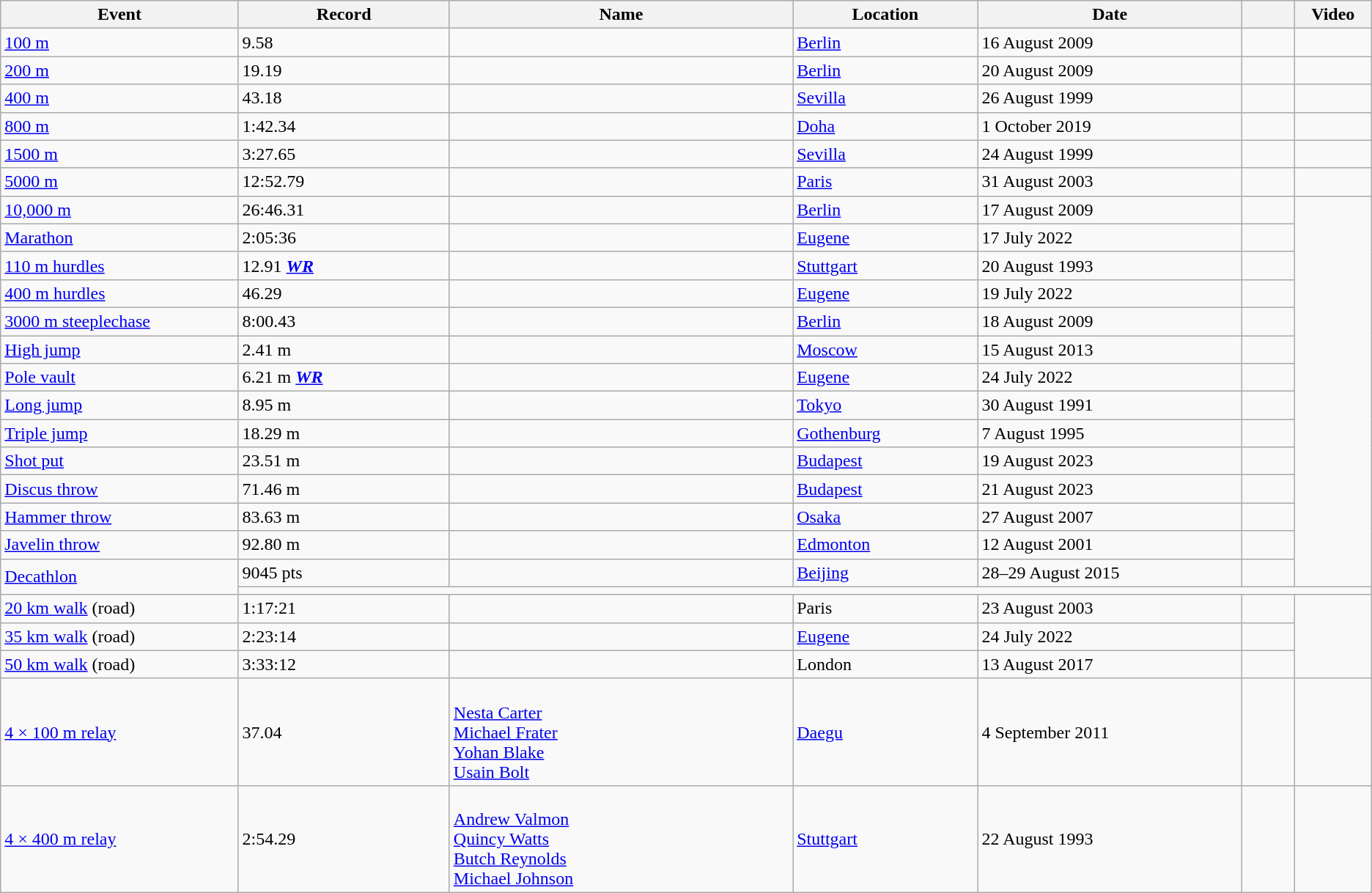<table class="wikitable unsortable">
<tr>
<th width=9%>Event</th>
<th width=8%>Record</th>
<th width=13%>Name</th>
<th width=7%>Location</th>
<th width=10%>Date</th>
<th width=2%></th>
<th width=2%>Video</th>
</tr>
<tr>
<td><a href='#'>100 m</a></td>
<td>9.58  </td>
<td></td>
<td> <a href='#'>Berlin</a></td>
<td>16 August 2009</td>
<td></td>
<td></td>
</tr>
<tr>
<td><a href='#'>200 m</a></td>
<td>19.19  </td>
<td></td>
<td> <a href='#'>Berlin</a></td>
<td>20 August 2009</td>
<td></td>
<td></td>
</tr>
<tr>
<td><a href='#'>400 m</a></td>
<td>43.18 <em></em></td>
<td></td>
<td> <a href='#'>Sevilla</a></td>
<td>26 August 1999</td>
<td></td>
<td></td>
</tr>
<tr>
<td><a href='#'>800 m</a></td>
<td>1:42.34</td>
<td></td>
<td> <a href='#'>Doha</a></td>
<td>1 October 2019</td>
<td></td>
<td></td>
</tr>
<tr>
<td><a href='#'>1500 m</a></td>
<td>3:27.65</td>
<td></td>
<td> <a href='#'>Sevilla</a></td>
<td>24 August 1999</td>
<td></td>
<td></td>
</tr>
<tr>
<td><a href='#'>5000 m</a></td>
<td>12:52.79</td>
<td></td>
<td> <a href='#'>Paris</a></td>
<td>31 August 2003</td>
<td></td>
<td></td>
</tr>
<tr>
<td><a href='#'>10,000 m</a></td>
<td>26:46.31</td>
<td></td>
<td> <a href='#'>Berlin</a></td>
<td>17 August 2009</td>
<td></td>
</tr>
<tr>
<td><a href='#'>Marathon</a></td>
<td>2:05:36</td>
<td></td>
<td> <a href='#'>Eugene</a></td>
<td>17 July 2022</td>
<td></td>
</tr>
<tr>
<td><a href='#'>110 m hurdles</a></td>
<td>12.91  <strong><em><a href='#'>WR</a></em></strong></td>
<td></td>
<td> <a href='#'>Stuttgart</a></td>
<td>20 August 1993</td>
<td></td>
</tr>
<tr>
<td><a href='#'>400 m hurdles</a></td>
<td>46.29</td>
<td></td>
<td> <a href='#'>Eugene</a></td>
<td>19 July 2022</td>
<td></td>
</tr>
<tr>
<td><a href='#'>3000 m steeplechase</a></td>
<td>8:00.43</td>
<td></td>
<td> <a href='#'>Berlin</a></td>
<td>18 August 2009</td>
<td></td>
</tr>
<tr>
<td><a href='#'>High jump</a></td>
<td>2.41 m</td>
<td></td>
<td> <a href='#'>Moscow</a></td>
<td>15 August 2013</td>
<td></td>
</tr>
<tr>
<td><a href='#'>Pole vault</a></td>
<td>6.21 m <strong><em><a href='#'>WR</a></em></strong></td>
<td></td>
<td> <a href='#'>Eugene</a></td>
<td>24 July 2022</td>
<td></td>
</tr>
<tr>
<td><a href='#'>Long jump</a></td>
<td>8.95 m  </td>
<td></td>
<td> <a href='#'>Tokyo</a></td>
<td>30 August 1991</td>
<td></td>
</tr>
<tr>
<td><a href='#'>Triple jump</a></td>
<td>18.29 m  </td>
<td></td>
<td> <a href='#'>Gothenburg</a></td>
<td>7 August 1995</td>
<td></td>
</tr>
<tr>
<td><a href='#'>Shot put</a></td>
<td>23.51 m</td>
<td></td>
<td> <a href='#'>Budapest</a></td>
<td>19 August 2023</td>
<td></td>
</tr>
<tr>
<td><a href='#'>Discus throw</a></td>
<td>71.46 m</td>
<td></td>
<td> <a href='#'>Budapest</a></td>
<td>21 August 2023</td>
<td></td>
</tr>
<tr>
<td><a href='#'>Hammer throw</a></td>
<td>83.63 m</td>
<td></td>
<td> <a href='#'>Osaka</a></td>
<td>27 August 2007</td>
<td></td>
</tr>
<tr>
<td><a href='#'>Javelin throw</a></td>
<td>92.80 m</td>
<td></td>
<td> <a href='#'>Edmonton</a></td>
<td>12 August 2001</td>
<td></td>
</tr>
<tr>
<td rowspan=2><a href='#'>Decathlon</a></td>
<td>9045 pts <em></em></td>
<td></td>
<td> <a href='#'>Beijing</a></td>
<td>28–29 August 2015</td>
<td></td>
</tr>
<tr>
<td colspan=6></td>
</tr>
<tr>
<td><a href='#'>20 km walk</a> (road)</td>
<td>1:17:21 <em></em></td>
<td></td>
<td> Paris</td>
<td>23 August 2003</td>
<td></td>
</tr>
<tr>
<td><a href='#'>35 km walk</a> (road)</td>
<td>2:23:14</td>
<td></td>
<td> <a href='#'>Eugene</a></td>
<td>24 July 2022</td>
<td></td>
</tr>
<tr>
<td><a href='#'>50 km walk</a> (road)</td>
<td>3:33:12</td>
<td></td>
<td> London</td>
<td>13 August 2017</td>
<td></td>
</tr>
<tr>
<td><a href='#'>4 × 100 m relay</a></td>
<td>37.04</td>
<td><br> <a href='#'>Nesta Carter</a><br><a href='#'>Michael Frater</a><br><a href='#'>Yohan Blake</a><br><a href='#'>Usain Bolt</a></td>
<td> <a href='#'>Daegu</a></td>
<td>4 September 2011</td>
<td></td>
<td></td>
</tr>
<tr>
<td><a href='#'>4 × 400 m relay</a></td>
<td>2:54.29  </td>
<td><br> <a href='#'>Andrew Valmon</a><br> <a href='#'>Quincy Watts</a><br><a href='#'>Butch Reynolds</a><br><a href='#'>Michael Johnson</a></td>
<td> <a href='#'>Stuttgart</a></td>
<td>22 August 1993</td>
<td></td>
<td></td>
</tr>
</table>
